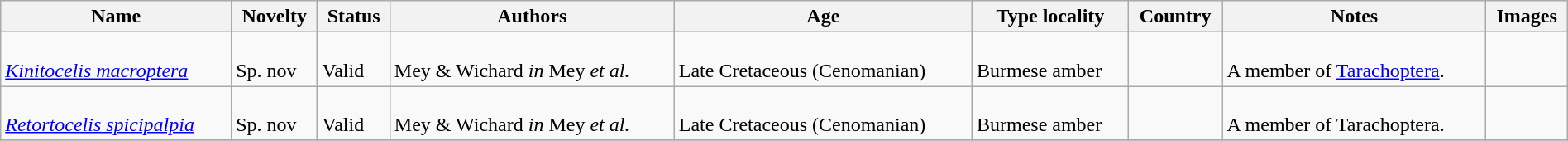<table class="wikitable sortable" align="center" width="100%">
<tr>
<th>Name</th>
<th>Novelty</th>
<th>Status</th>
<th>Authors</th>
<th>Age</th>
<th>Type locality</th>
<th>Country</th>
<th>Notes</th>
<th>Images</th>
</tr>
<tr>
<td><br><em><a href='#'>Kinitocelis macroptera</a></em></td>
<td><br>Sp. nov</td>
<td><br>Valid</td>
<td><br>Mey & Wichard <em>in</em> Mey <em>et al.</em></td>
<td><br>Late Cretaceous (Cenomanian)</td>
<td><br>Burmese amber</td>
<td><br></td>
<td><br>A member of <a href='#'>Tarachoptera</a>.</td>
<td></td>
</tr>
<tr>
<td><br><em><a href='#'>Retortocelis spicipalpia</a></em></td>
<td><br>Sp. nov</td>
<td><br>Valid</td>
<td><br>Mey & Wichard <em>in</em> Mey <em>et al.</em></td>
<td><br>Late Cretaceous (Cenomanian)</td>
<td><br>Burmese amber</td>
<td><br></td>
<td><br>A member of Tarachoptera.</td>
<td></td>
</tr>
<tr>
</tr>
</table>
